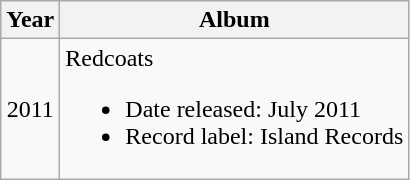<table class="wikitable">
<tr>
<th align="center">Year</th>
<th align="center">Album</th>
</tr>
<tr>
<td style="text-align:center;">2011</td>
<td ’’Redcoats (album)>Redcoats<br><ul><li>Date released: July 2011</li><li>Record label: Island Records</li></ul></td>
</tr>
</table>
